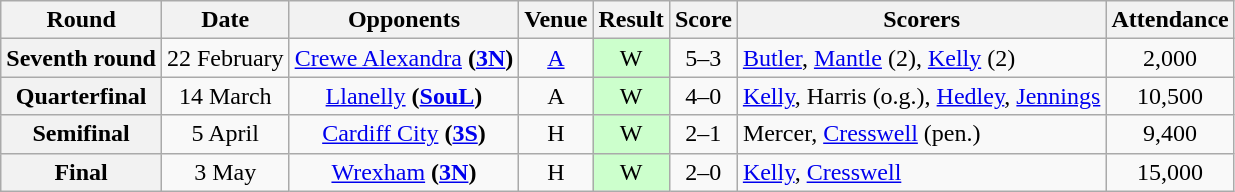<table class="wikitable" style="text-align:center">
<tr>
<th>Round</th>
<th>Date</th>
<th>Opponents</th>
<th>Venue</th>
<th>Result</th>
<th>Score</th>
<th>Scorers</th>
<th>Attendance</th>
</tr>
<tr>
<th>Seventh round</th>
<td>22 February</td>
<td><a href='#'>Crewe Alexandra</a> <strong>(<a href='#'>3N</a>)</strong></td>
<td><a href='#'>A</a></td>
<td style="background-color:#CCFFCC">W</td>
<td>5–3</td>
<td align="left"><a href='#'>Butler</a>, <a href='#'>Mantle</a> (2), <a href='#'>Kelly</a> (2)</td>
<td>2,000</td>
</tr>
<tr>
<th>Quarterfinal</th>
<td>14 March</td>
<td><a href='#'>Llanelly</a> <strong>(<a href='#'>SouL</a>)</strong></td>
<td>A</td>
<td style="background-color:#CCFFCC">W</td>
<td>4–0</td>
<td align="left"><a href='#'>Kelly</a>, Harris (o.g.), <a href='#'>Hedley</a>, <a href='#'>Jennings</a></td>
<td>10,500</td>
</tr>
<tr>
<th>Semifinal</th>
<td>5 April</td>
<td><a href='#'>Cardiff City</a> <strong>(<a href='#'>3S</a>)</strong></td>
<td>H</td>
<td style="background-color:#CCFFCC">W</td>
<td>2–1</td>
<td align="left">Mercer, <a href='#'>Cresswell</a> (pen.)</td>
<td>9,400</td>
</tr>
<tr>
<th>Final</th>
<td>3 May</td>
<td><a href='#'>Wrexham</a> <strong>(<a href='#'>3N</a>)</strong></td>
<td>H</td>
<td style="background-color:#CCFFCC">W</td>
<td>2–0</td>
<td align="left"><a href='#'>Kelly</a>, <a href='#'>Cresswell</a></td>
<td>15,000</td>
</tr>
</table>
